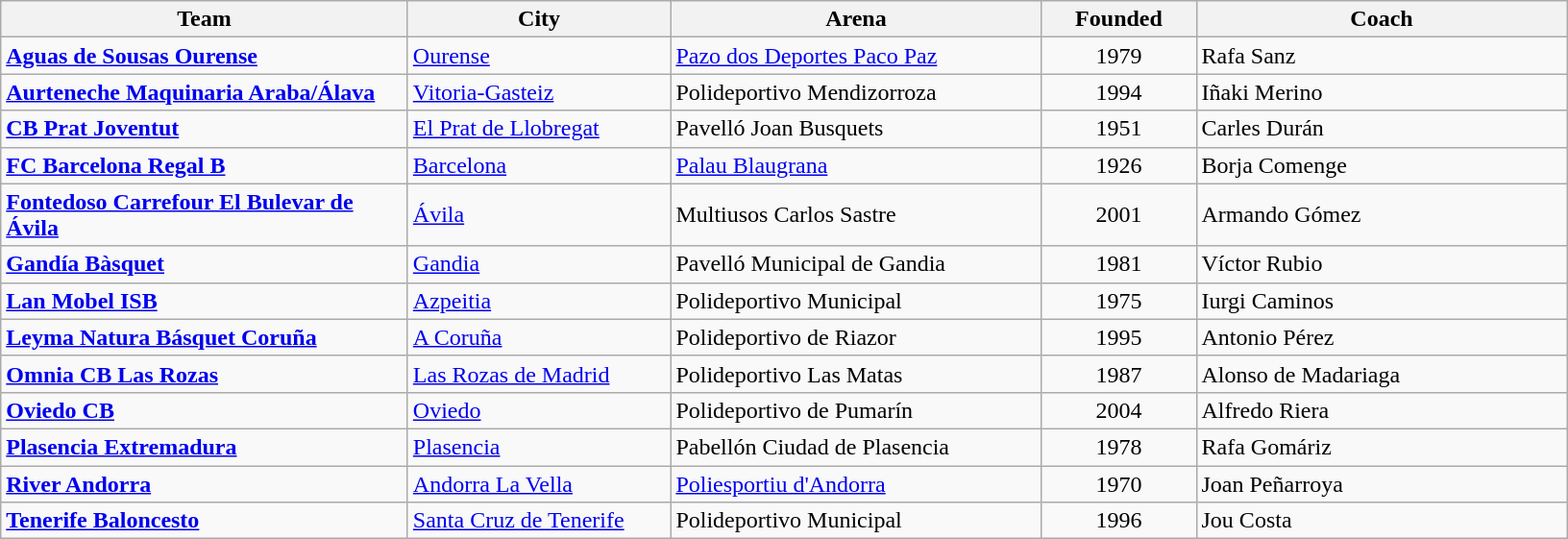<table class="wikitable sortable">
<tr>
<th width=275>Team</th>
<th width=175>City</th>
<th width=250>Arena</th>
<th width=100>Founded</th>
<th width=250>Coach</th>
</tr>
<tr>
<td><strong><a href='#'>Aguas de Sousas Ourense</a></strong></td>
<td><a href='#'>Ourense</a></td>
<td><a href='#'>Pazo dos Deportes Paco Paz</a></td>
<td align=center>1979</td>
<td> Rafa Sanz</td>
</tr>
<tr>
<td><strong><a href='#'>Aurteneche Maquinaria Araba/Álava</a></strong></td>
<td><a href='#'>Vitoria-Gasteiz</a></td>
<td>Polideportivo Mendizorroza</td>
<td align=center>1994</td>
<td> Iñaki Merino</td>
</tr>
<tr>
<td><strong><a href='#'>CB Prat Joventut</a></strong></td>
<td><a href='#'>El Prat de Llobregat</a></td>
<td>Pavelló Joan Busquets</td>
<td style="text-align:center;">1951</td>
<td> Carles Durán</td>
</tr>
<tr>
<td><strong><a href='#'>FC Barcelona Regal B</a></strong></td>
<td><a href='#'>Barcelona</a></td>
<td><a href='#'>Palau Blaugrana</a></td>
<td style="text-align:center;">1926</td>
<td> Borja Comenge</td>
</tr>
<tr>
<td><strong><a href='#'>Fontedoso Carrefour El Bulevar de Ávila</a></strong></td>
<td><a href='#'>Ávila</a></td>
<td>Multiusos Carlos Sastre</td>
<td style="text-align:center;">2001</td>
<td> Armando Gómez</td>
</tr>
<tr>
<td><strong><a href='#'>Gandía Bàsquet</a></strong></td>
<td><a href='#'>Gandia</a></td>
<td>Pavelló Municipal de Gandia</td>
<td style="text-align:center;">1981</td>
<td> Víctor Rubio</td>
</tr>
<tr>
<td><strong><a href='#'>Lan Mobel ISB</a></strong></td>
<td><a href='#'>Azpeitia</a></td>
<td>Polideportivo Municipal</td>
<td style="text-align:center;">1975</td>
<td> Iurgi Caminos</td>
</tr>
<tr>
<td><strong><a href='#'>Leyma Natura Básquet Coruña</a></strong></td>
<td><a href='#'>A Coruña</a></td>
<td>Polideportivo de Riazor</td>
<td style="text-align:center;">1995</td>
<td> Antonio Pérez</td>
</tr>
<tr>
<td><strong><a href='#'>Omnia CB Las Rozas</a></strong></td>
<td><a href='#'>Las Rozas de Madrid</a></td>
<td>Polideportivo Las Matas</td>
<td align=center>1987</td>
<td> Alonso de Madariaga</td>
</tr>
<tr>
<td><strong><a href='#'>Oviedo CB</a></strong></td>
<td><a href='#'>Oviedo</a></td>
<td>Polideportivo de Pumarín</td>
<td style="text-align:center;">2004</td>
<td> Alfredo Riera</td>
</tr>
<tr>
<td><strong><a href='#'>Plasencia Extremadura</a></strong></td>
<td><a href='#'>Plasencia</a></td>
<td>Pabellón Ciudad de Plasencia</td>
<td style="text-align:center;">1978</td>
<td> Rafa Gomáriz</td>
</tr>
<tr>
<td><strong><a href='#'>River Andorra</a></strong></td>
<td><a href='#'>Andorra La Vella</a></td>
<td><a href='#'>Poliesportiu d'Andorra</a></td>
<td style="text-align:center;">1970</td>
<td> Joan Peñarroya</td>
</tr>
<tr>
<td><strong><a href='#'>Tenerife Baloncesto</a></strong></td>
<td><a href='#'>Santa Cruz de Tenerife</a></td>
<td>Polideportivo Municipal</td>
<td style="text-align:center;">1996</td>
<td> Jou Costa</td>
</tr>
</table>
